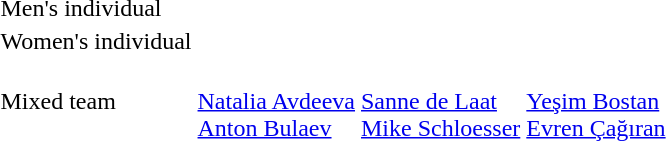<table>
<tr>
<td>Men's individual<br></td>
<td></td>
<td></td>
<td></td>
</tr>
<tr>
<td>Women's individual<br></td>
<td></td>
<td></td>
<td></td>
</tr>
<tr>
<td>Mixed team<br></td>
<td><br><a href='#'>Natalia Avdeeva</a><br><a href='#'>Anton Bulaev</a></td>
<td><br><a href='#'>Sanne de Laat</a><br><a href='#'>Mike Schloesser</a></td>
<td><br><a href='#'>Yeşim Bostan</a><br><a href='#'>Evren Çağıran</a></td>
</tr>
</table>
